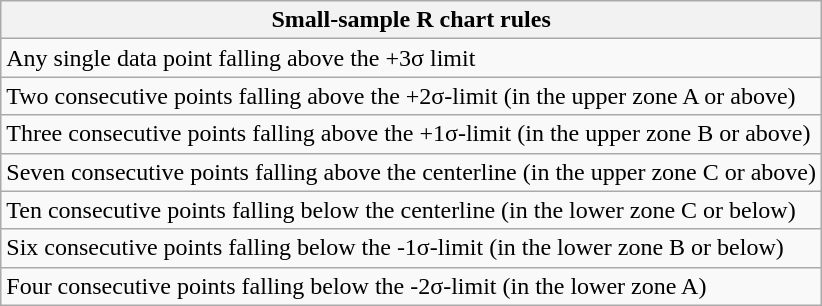<table class="wikitable" align=center>
<tr>
<th>Small-sample R chart rules</th>
</tr>
<tr>
<td>Any single data point falling above the +3σ limit</td>
</tr>
<tr>
<td>Two consecutive points falling above the +2σ-limit (in the upper zone A or above)</td>
</tr>
<tr>
<td>Three consecutive points falling above the +1σ-limit (in the upper zone B or above)</td>
</tr>
<tr>
<td>Seven consecutive points falling above the centerline (in the upper zone C or above)</td>
</tr>
<tr>
<td>Ten consecutive points falling below the centerline (in the lower zone C or below)</td>
</tr>
<tr>
<td>Six consecutive points falling below the -1σ-limit (in the lower zone B or below)</td>
</tr>
<tr>
<td>Four consecutive points falling below the -2σ-limit (in the lower zone A)</td>
</tr>
</table>
